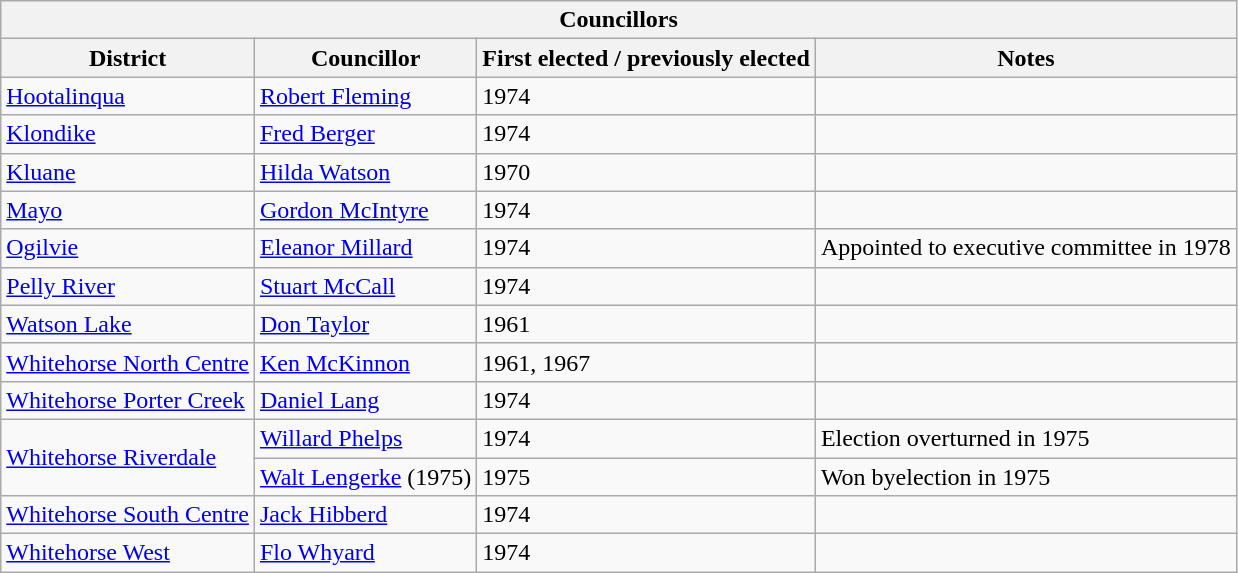<table class="wikitable sortable">
<tr>
<th colspan=9 align=center><strong>Councillors</strong></th>
</tr>
<tr>
<th>District</th>
<th>Councillor</th>
<th>First elected / previously elected</th>
<th>Notes</th>
</tr>
<tr>
<td><a href='#'>Hootalinqua</a></td>
<td><a href='#'>Robert Fleming</a></td>
<td>1974</td>
<td></td>
</tr>
<tr>
<td><a href='#'>Klondike</a></td>
<td><a href='#'>Fred Berger</a></td>
<td>1974</td>
<td></td>
</tr>
<tr>
<td><a href='#'>Kluane</a></td>
<td><a href='#'>Hilda Watson</a></td>
<td>1970</td>
<td></td>
</tr>
<tr>
<td><a href='#'>Mayo</a></td>
<td><a href='#'>Gordon McIntyre</a></td>
<td>1974</td>
<td></td>
</tr>
<tr>
<td><a href='#'>Ogilvie</a></td>
<td><a href='#'>Eleanor Millard</a></td>
<td>1974</td>
<td>Appointed to executive committee in 1978</td>
</tr>
<tr>
<td><a href='#'>Pelly River</a></td>
<td><a href='#'>Stuart McCall</a></td>
<td>1974</td>
<td></td>
</tr>
<tr>
<td><a href='#'>Watson Lake</a></td>
<td><a href='#'>Don Taylor</a></td>
<td>1961</td>
<td></td>
</tr>
<tr>
<td><a href='#'>Whitehorse North Centre</a></td>
<td><a href='#'>Ken McKinnon</a></td>
<td>1961, 1967</td>
<td></td>
</tr>
<tr>
<td><a href='#'>Whitehorse Porter Creek</a></td>
<td><a href='#'>Daniel Lang</a></td>
<td>1974</td>
<td></td>
</tr>
<tr>
<td rowspan=2><a href='#'>Whitehorse Riverdale</a></td>
<td><a href='#'>Willard Phelps</a></td>
<td>1974</td>
<td>Election overturned in 1975</td>
</tr>
<tr>
<td><a href='#'>Walt Lengerke</a> (1975)</td>
<td>1975</td>
<td>Won byelection in 1975</td>
</tr>
<tr>
<td><a href='#'>Whitehorse South Centre</a></td>
<td><a href='#'>Jack Hibberd</a></td>
<td>1974</td>
<td></td>
</tr>
<tr>
<td><a href='#'>Whitehorse West</a></td>
<td><a href='#'>Flo Whyard</a></td>
<td>1974</td>
<td></td>
</tr>
</table>
